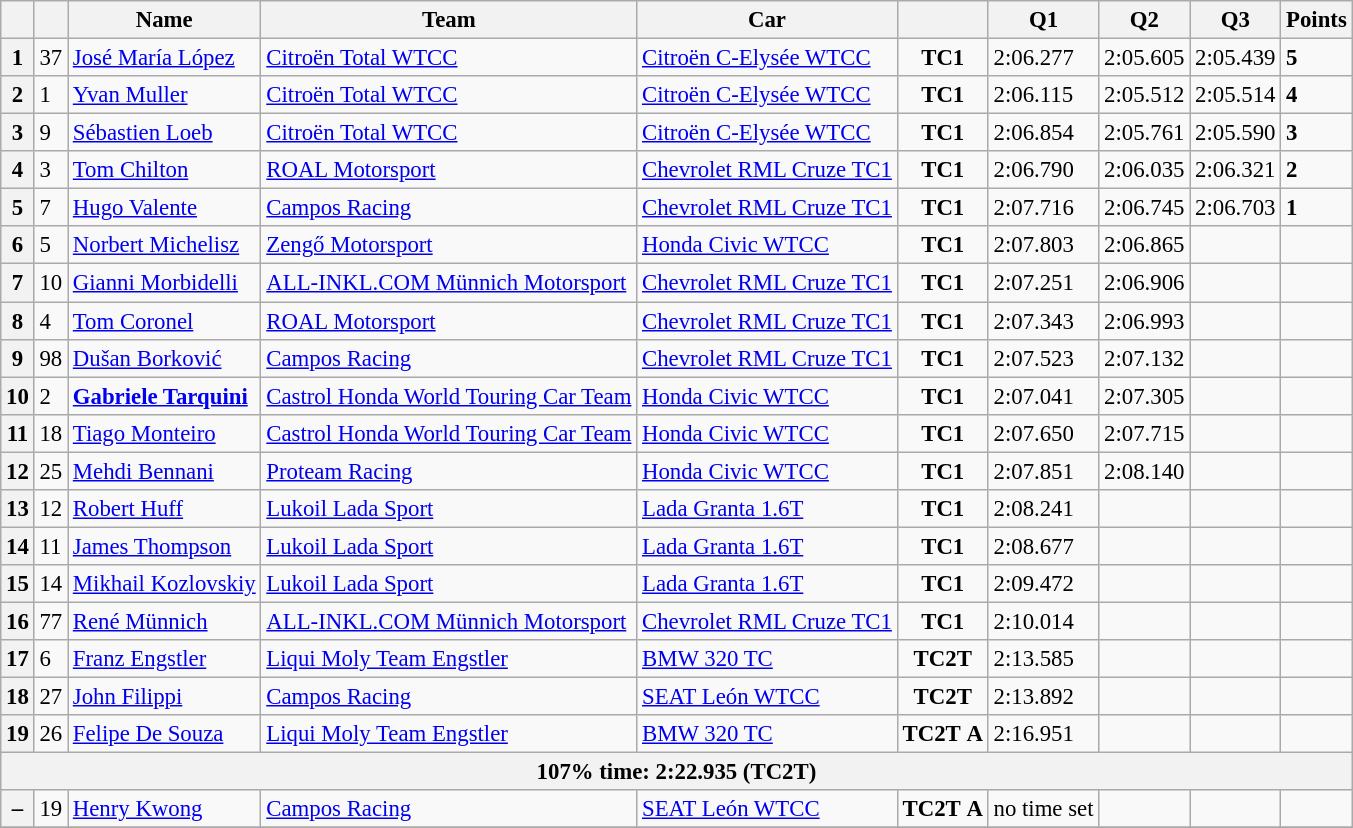<table class="wikitable sortable" style="font-size: 95%;">
<tr>
<th></th>
<th></th>
<th>Name</th>
<th>Team</th>
<th>Car</th>
<th></th>
<th>Q1</th>
<th>Q2</th>
<th>Q3</th>
<th>Points</th>
</tr>
<tr>
<th>1</th>
<td>37</td>
<td> <a href='#'>José María López</a></td>
<td><a href='#'>Citroën Total WTCC</a></td>
<td><a href='#'>Citroën C-Elysée WTCC</a></td>
<td align=center><strong><span>TC1</span></strong></td>
<td>2:06.277</td>
<td>2:05.605</td>
<td>2:05.439</td>
<td><strong>5</strong></td>
</tr>
<tr>
<th>2</th>
<td>1</td>
<td> <a href='#'>Yvan Muller</a></td>
<td><a href='#'>Citroën Total WTCC</a></td>
<td><a href='#'>Citroën C-Elysée WTCC</a></td>
<td align=center><strong><span>TC1</span></strong></td>
<td>2:06.115</td>
<td>2:05.512</td>
<td>2:05.514</td>
<td><strong>4</strong></td>
</tr>
<tr>
<th>3</th>
<td>9</td>
<td> <a href='#'>Sébastien Loeb</a></td>
<td><a href='#'>Citroën Total WTCC</a></td>
<td><a href='#'>Citroën C-Elysée WTCC</a></td>
<td align=center><strong><span>TC1</span></strong></td>
<td>2:06.854</td>
<td>2:05.761</td>
<td>2:05.590</td>
<td><strong>3</strong></td>
</tr>
<tr>
<th>4</th>
<td>3</td>
<td> <a href='#'>Tom Chilton</a></td>
<td><a href='#'>ROAL Motorsport</a></td>
<td><a href='#'>Chevrolet RML Cruze TC1</a></td>
<td align=center><strong><span>TC1</span></strong></td>
<td>2:06.790</td>
<td>2:06.035</td>
<td>2:06.321</td>
<td><strong>2</strong></td>
</tr>
<tr>
<th>5</th>
<td>7</td>
<td> <a href='#'>Hugo Valente</a></td>
<td><a href='#'>Campos Racing</a></td>
<td><a href='#'>Chevrolet RML Cruze TC1</a></td>
<td align=center><strong><span>TC1</span></strong></td>
<td>2:07.716</td>
<td>2:06.745</td>
<td>2:06.703</td>
<td><strong>1</strong></td>
</tr>
<tr>
<th>6</th>
<td>5</td>
<td> <a href='#'>Norbert Michelisz</a></td>
<td><a href='#'>Zengő Motorsport</a></td>
<td><a href='#'>Honda Civic WTCC</a></td>
<td align=center><strong><span>TC1</span></strong></td>
<td>2:07.803</td>
<td>2:06.865</td>
<td></td>
<td></td>
</tr>
<tr>
<th>7</th>
<td>10</td>
<td> <a href='#'>Gianni Morbidelli</a></td>
<td><a href='#'>ALL-INKL.COM Münnich Motorsport</a></td>
<td><a href='#'>Chevrolet RML Cruze TC1</a></td>
<td align=center><strong><span>TC1</span></strong></td>
<td>2:07.251</td>
<td>2:06.906</td>
<td></td>
<td></td>
</tr>
<tr>
<th>8</th>
<td>4</td>
<td> <a href='#'>Tom Coronel</a></td>
<td><a href='#'>ROAL Motorsport</a></td>
<td><a href='#'>Chevrolet RML Cruze TC1</a></td>
<td align=center><strong><span>TC1</span></strong></td>
<td>2:07.343</td>
<td>2:06.993</td>
<td></td>
<td></td>
</tr>
<tr>
<th>9</th>
<td>98</td>
<td> <a href='#'>Dušan Borković</a></td>
<td><a href='#'>Campos Racing</a></td>
<td><a href='#'>Chevrolet RML Cruze TC1</a></td>
<td align=center><strong><span>TC1</span></strong></td>
<td>2:07.523</td>
<td>2:07.132</td>
<td></td>
<td></td>
</tr>
<tr>
<th>10</th>
<td>2</td>
<td> <strong><a href='#'>Gabriele Tarquini</a></strong></td>
<td><a href='#'>Castrol Honda World Touring Car Team</a></td>
<td><a href='#'>Honda Civic WTCC</a></td>
<td align=center><strong><span>TC1</span></strong></td>
<td>2:07.041</td>
<td>2:07.305</td>
<td></td>
<td></td>
</tr>
<tr>
<th>11</th>
<td>18</td>
<td> <a href='#'>Tiago Monteiro</a></td>
<td><a href='#'>Castrol Honda World Touring Car Team</a></td>
<td><a href='#'>Honda Civic WTCC</a></td>
<td align=center><strong><span>TC1</span></strong></td>
<td>2:07.650</td>
<td>2:07.715</td>
<td></td>
<td></td>
</tr>
<tr>
<th>12</th>
<td>25</td>
<td> <a href='#'>Mehdi Bennani</a></td>
<td><a href='#'>Proteam Racing</a></td>
<td><a href='#'>Honda Civic WTCC</a></td>
<td align=center><strong><span>TC1</span></strong></td>
<td>2:07.851</td>
<td>2:08.140</td>
<td></td>
<td></td>
</tr>
<tr>
<th>13</th>
<td>12</td>
<td> <a href='#'>Robert Huff</a></td>
<td><a href='#'>Lukoil Lada Sport</a></td>
<td><a href='#'>Lada Granta 1.6T</a></td>
<td align=center><strong><span>TC1</span></strong></td>
<td>2:08.241</td>
<td></td>
<td></td>
<td></td>
</tr>
<tr>
<th>14</th>
<td>11</td>
<td> <a href='#'>James Thompson</a></td>
<td><a href='#'>Lukoil Lada Sport</a></td>
<td><a href='#'>Lada Granta 1.6T</a></td>
<td align=center><strong><span>TC1</span></strong></td>
<td>2:08.677</td>
<td></td>
<td></td>
<td></td>
</tr>
<tr>
<th>15</th>
<td>14</td>
<td> <a href='#'>Mikhail Kozlovskiy</a></td>
<td><a href='#'>Lukoil Lada Sport</a></td>
<td><a href='#'>Lada Granta 1.6T</a></td>
<td align=center><strong><span>TC1</span></strong></td>
<td>2:09.472</td>
<td></td>
<td></td>
<td></td>
</tr>
<tr>
<th>16</th>
<td>77</td>
<td> <a href='#'>René Münnich</a></td>
<td><a href='#'>ALL-INKL.COM Münnich Motorsport</a></td>
<td><a href='#'>Chevrolet RML Cruze TC1</a></td>
<td align=center><strong><span>TC1</span></strong></td>
<td>2:10.014</td>
<td></td>
<td></td>
<td></td>
</tr>
<tr>
<th>17</th>
<td>6</td>
<td> <a href='#'>Franz Engstler</a></td>
<td><a href='#'>Liqui Moly Team Engstler</a></td>
<td><a href='#'>BMW 320 TC</a></td>
<td align=center><strong><span>TC2T</span></strong></td>
<td>2:13.585</td>
<td></td>
<td></td>
<td></td>
</tr>
<tr>
<th>18</th>
<td>27</td>
<td> <a href='#'>John Filippi</a></td>
<td><a href='#'>Campos Racing</a></td>
<td><a href='#'>SEAT León WTCC</a></td>
<td align=center><strong><span>TC2T</span></strong></td>
<td>2:13.892</td>
<td></td>
<td></td>
<td></td>
</tr>
<tr>
<th>19</th>
<td>26</td>
<td> <a href='#'>Felipe De Souza</a></td>
<td><a href='#'>Liqui Moly Team Engstler</a></td>
<td><a href='#'>BMW 320 TC</a></td>
<td align=center><strong><span>TC2T</span></strong> <strong><span>A</span></strong></td>
<td>2:16.951</td>
<td></td>
<td></td>
<td></td>
</tr>
<tr>
<th colspan=10>107% time: 2:22.935 (TC2T)</th>
</tr>
<tr>
<th>–</th>
<td>19</td>
<td> <a href='#'>Henry Kwong</a></td>
<td><a href='#'>Campos Racing</a></td>
<td><a href='#'>SEAT León WTCC</a></td>
<td align=center><strong><span>TC2T</span></strong> <strong><span>A</span></strong></td>
<td>no time set</td>
<td></td>
<td></td>
<td></td>
</tr>
<tr>
</tr>
</table>
